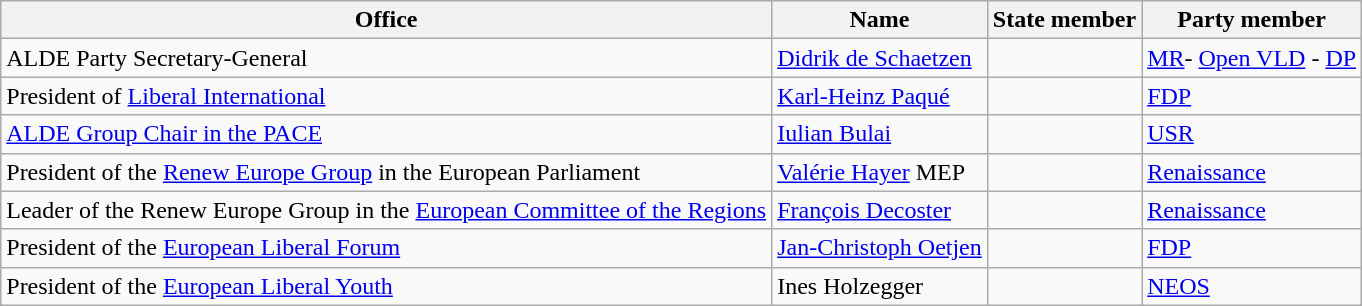<table class=wikitable>
<tr>
<th>Office</th>
<th>Name</th>
<th>State member</th>
<th>Party member</th>
</tr>
<tr>
<td>ALDE Party Secretary-General</td>
<td><a href='#'>Didrik de Schaetzen</a></td>
<td><em><small></small></em></td>
<td><a href='#'>MR</a>- <a href='#'>Open VLD</a> - <a href='#'>DP</a></td>
</tr>
<tr>
<td>President of <a href='#'>Liberal International</a></td>
<td><a href='#'>Karl-Heinz Paqué</a></td>
<td><em><small></small></em></td>
<td><a href='#'>FDP</a></td>
</tr>
<tr>
<td><a href='#'>ALDE Group Chair in the PACE</a></td>
<td><a href='#'>Iulian Bulai</a></td>
<td><em><small></small></em></td>
<td><a href='#'>USR</a></td>
</tr>
<tr>
<td>President of the <a href='#'>Renew Europe Group</a> in the European Parliament</td>
<td><a href='#'>Valérie Hayer</a> MEP</td>
<td></td>
<td><a href='#'>Renaissance</a></td>
</tr>
<tr>
<td>Leader of the Renew Europe Group in the  <a href='#'>European Committee of the Regions</a></td>
<td><a href='#'>François Decoster</a></td>
<td><em><small></small></em></td>
<td><a href='#'>Renaissance</a></td>
</tr>
<tr>
<td>President of the <a href='#'>European Liberal Forum</a></td>
<td><a href='#'>Jan-Christoph Oetjen</a></td>
<td><em><small></small></em></td>
<td><a href='#'>FDP</a></td>
</tr>
<tr>
<td>President of the <a href='#'>European Liberal Youth</a></td>
<td>Ines Holzegger</td>
<td><em><small></small></em></td>
<td><a href='#'>NEOS</a></td>
</tr>
</table>
